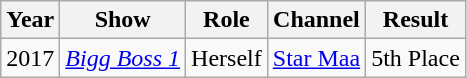<table class="wikitable sortable">
<tr>
<th>Year</th>
<th>Show</th>
<th>Role</th>
<th>Channel</th>
<th>Result</th>
</tr>
<tr>
<td>2017</td>
<td><em><a href='#'>Bigg Boss 1</a></em></td>
<td>Herself</td>
<td><a href='#'>Star Maa</a></td>
<td>5th Place</td>
</tr>
</table>
